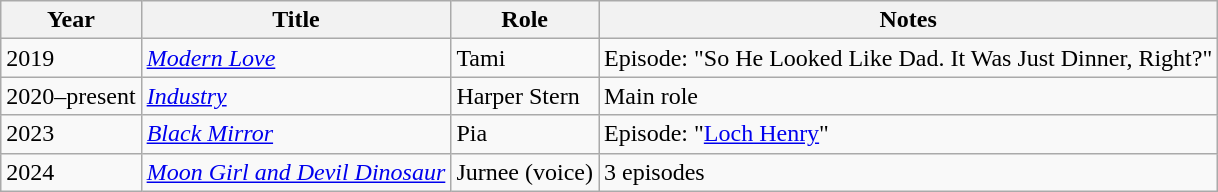<table class="wikitable sortable">
<tr>
<th>Year</th>
<th>Title</th>
<th>Role</th>
<th class="unsortable">Notes</th>
</tr>
<tr>
<td>2019</td>
<td><em><a href='#'>Modern Love</a></em></td>
<td>Tami</td>
<td>Episode: "So He Looked Like Dad. It Was Just Dinner, Right?"</td>
</tr>
<tr>
<td>2020–present</td>
<td><em><a href='#'>Industry</a></em></td>
<td>Harper Stern</td>
<td>Main role</td>
</tr>
<tr>
<td>2023</td>
<td><em><a href='#'>Black Mirror</a></em></td>
<td>Pia</td>
<td>Episode: "<a href='#'>Loch Henry</a>"</td>
</tr>
<tr>
<td>2024</td>
<td><em><a href='#'>Moon Girl and Devil Dinosaur</a></em></td>
<td>Jurnee (voice)</td>
<td>3 episodes</td>
</tr>
</table>
